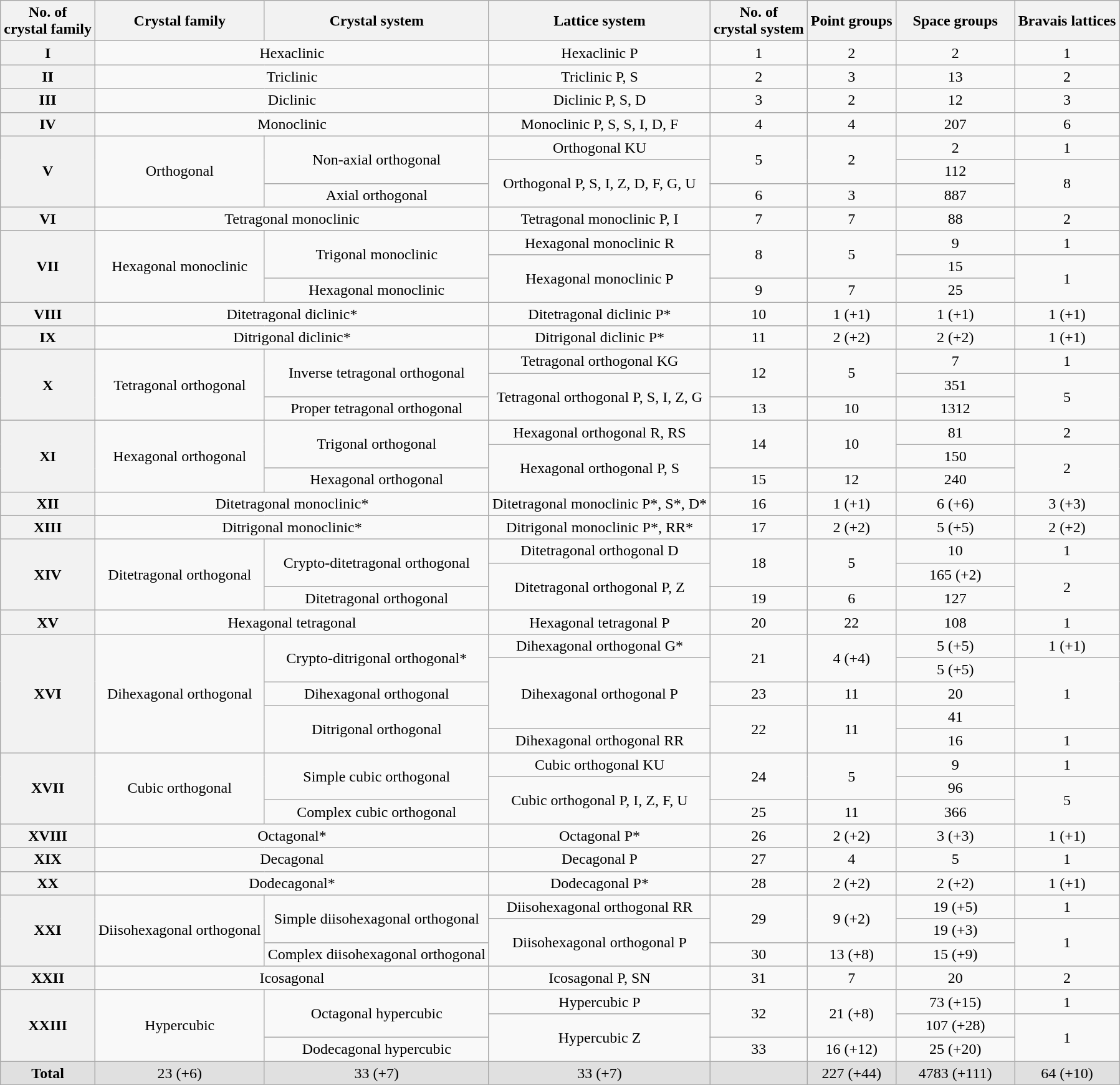<table class="wikitable" style="text-align:center">
<tr>
<th>No. of <br>crystal family</th>
<th>Crystal family</th>
<th>Crystal system</th>
<th>Lattice system</th>
<th>No. of <br>crystal system</th>
<th>Point groups</th>
<th width=120>Space groups</th>
<th>Bravais lattices</th>
</tr>
<tr>
<th>I</th>
<td colspan=2>Hexaclinic</td>
<td>Hexaclinic P</td>
<td>1</td>
<td>2</td>
<td>2</td>
<td>1</td>
</tr>
<tr>
<th>II</th>
<td colspan=2>Triclinic</td>
<td>Triclinic P, S</td>
<td>2</td>
<td>3</td>
<td>13</td>
<td>2</td>
</tr>
<tr>
<th>III</th>
<td colspan=2>Diclinic</td>
<td>Diclinic P, S, D</td>
<td>3</td>
<td>2</td>
<td>12</td>
<td>3</td>
</tr>
<tr>
<th>IV</th>
<td colspan=2>Monoclinic</td>
<td>Monoclinic P, S, S, I, D, F</td>
<td>4</td>
<td>4</td>
<td>207</td>
<td>6</td>
</tr>
<tr>
<th rowspan=3>V</th>
<td rowspan=3>Orthogonal</td>
<td rowspan=2>Non-axial orthogonal</td>
<td>Orthogonal KU</td>
<td rowspan="2">5</td>
<td rowspan=2>2</td>
<td>2</td>
<td>1</td>
</tr>
<tr>
<td rowspan="2">Orthogonal P, S, I, Z, D, F, G, U</td>
<td>112</td>
<td rowspan=2>8</td>
</tr>
<tr>
<td>Axial orthogonal</td>
<td>6</td>
<td>3</td>
<td>887</td>
</tr>
<tr>
<th>VI</th>
<td colspan=2>Tetragonal monoclinic</td>
<td>Tetragonal monoclinic P, I</td>
<td>7</td>
<td>7</td>
<td>88</td>
<td>2</td>
</tr>
<tr>
<th rowspan=3>VII</th>
<td rowspan=3>Hexagonal monoclinic</td>
<td rowspan=2>Trigonal monoclinic</td>
<td>Hexagonal monoclinic R</td>
<td rowspan="2">8</td>
<td rowspan=2>5</td>
<td>9</td>
<td>1</td>
</tr>
<tr>
<td rowspan="2">Hexagonal monoclinic P</td>
<td>15</td>
<td rowspan=2>1</td>
</tr>
<tr>
<td>Hexagonal monoclinic</td>
<td>9</td>
<td>7</td>
<td>25</td>
</tr>
<tr>
<th>VIII</th>
<td colspan=2>Ditetragonal diclinic*</td>
<td>Ditetragonal diclinic P*</td>
<td>10</td>
<td>1 (+1)</td>
<td>1 (+1)</td>
<td>1 (+1)</td>
</tr>
<tr>
<th>IX</th>
<td colspan=2>Ditrigonal diclinic*</td>
<td>Ditrigonal diclinic P*</td>
<td>11</td>
<td>2 (+2)</td>
<td>2 (+2)</td>
<td>1 (+1)</td>
</tr>
<tr>
<th rowspan=3>X</th>
<td rowspan=3>Tetragonal orthogonal</td>
<td rowspan=2>Inverse tetragonal orthogonal</td>
<td>Tetragonal orthogonal KG</td>
<td rowspan="2">12</td>
<td rowspan=2>5</td>
<td>7</td>
<td>1</td>
</tr>
<tr>
<td rowspan="2">Tetragonal orthogonal P, S, I, Z, G</td>
<td>351</td>
<td rowspan=2>5</td>
</tr>
<tr>
<td>Proper tetragonal orthogonal</td>
<td>13</td>
<td>10</td>
<td>1312</td>
</tr>
<tr>
<th rowspan=3>XI</th>
<td rowspan=3>Hexagonal orthogonal</td>
<td rowspan=2>Trigonal orthogonal</td>
<td>Hexagonal orthogonal R, RS</td>
<td rowspan="2">14</td>
<td rowspan=2>10</td>
<td>81</td>
<td>2</td>
</tr>
<tr>
<td rowspan="2">Hexagonal orthogonal P, S</td>
<td>150</td>
<td rowspan=2>2</td>
</tr>
<tr>
<td>Hexagonal orthogonal</td>
<td>15</td>
<td>12</td>
<td>240</td>
</tr>
<tr>
<th>XII</th>
<td colspan=2>Ditetragonal monoclinic*</td>
<td>Ditetragonal monoclinic P*, S*, D*</td>
<td>16</td>
<td>1 (+1)</td>
<td>6 (+6)</td>
<td>3 (+3)</td>
</tr>
<tr>
<th>XIII</th>
<td colspan=2>Ditrigonal monoclinic*</td>
<td>Ditrigonal monoclinic P*, RR*</td>
<td>17</td>
<td>2 (+2)</td>
<td>5 (+5)</td>
<td>2 (+2)</td>
</tr>
<tr>
<th rowspan=3>XIV</th>
<td rowspan=3>Ditetragonal orthogonal</td>
<td rowspan=2>Crypto-ditetragonal orthogonal</td>
<td>Ditetragonal orthogonal D</td>
<td rowspan="2">18</td>
<td rowspan=2>5</td>
<td>10</td>
<td>1</td>
</tr>
<tr>
<td rowspan="2">Ditetragonal orthogonal P, Z</td>
<td>165 (+2)</td>
<td rowspan=2>2</td>
</tr>
<tr>
<td>Ditetragonal orthogonal</td>
<td>19</td>
<td>6</td>
<td>127</td>
</tr>
<tr>
<th>XV</th>
<td colspan=2>Hexagonal tetragonal</td>
<td>Hexagonal tetragonal P</td>
<td>20</td>
<td>22</td>
<td>108</td>
<td>1</td>
</tr>
<tr>
<th rowspan=5>XVI</th>
<td rowspan=5>Dihexagonal orthogonal</td>
<td rowspan=2>Crypto-ditrigonal orthogonal*</td>
<td>Dihexagonal orthogonal G*</td>
<td rowspan="2">21</td>
<td rowspan=2>4 (+4)</td>
<td>5 (+5)</td>
<td>1 (+1)</td>
</tr>
<tr>
<td rowspan="3">Dihexagonal orthogonal P</td>
<td>5 (+5)</td>
<td rowspan=3>1</td>
</tr>
<tr>
<td>Dihexagonal orthogonal</td>
<td>23</td>
<td>11</td>
<td>20</td>
</tr>
<tr>
<td rowspan=2>Ditrigonal orthogonal</td>
<td rowspan=2>22</td>
<td rowspan=2>11</td>
<td>41</td>
</tr>
<tr>
<td>Dihexagonal orthogonal RR</td>
<td>16</td>
<td>1</td>
</tr>
<tr>
<th rowspan=3>XVII</th>
<td rowspan=3>Cubic orthogonal</td>
<td rowspan=2>Simple cubic orthogonal</td>
<td>Cubic orthogonal KU</td>
<td rowspan="2">24</td>
<td rowspan=2>5</td>
<td>9</td>
<td>1</td>
</tr>
<tr>
<td rowspan="2">Cubic orthogonal P, I, Z, F, U</td>
<td>96</td>
<td rowspan=2>5</td>
</tr>
<tr>
<td>Complex cubic orthogonal</td>
<td>25</td>
<td>11</td>
<td>366</td>
</tr>
<tr>
<th>XVIII</th>
<td colspan=2>Octagonal*</td>
<td>Octagonal P*</td>
<td>26</td>
<td>2 (+2)</td>
<td>3 (+3)</td>
<td>1 (+1)</td>
</tr>
<tr>
<th>XIX</th>
<td colspan=2>Decagonal</td>
<td>Decagonal P</td>
<td>27</td>
<td>4</td>
<td>5</td>
<td>1</td>
</tr>
<tr>
<th>XX</th>
<td colspan=2>Dodecagonal*</td>
<td>Dodecagonal P*</td>
<td>28</td>
<td>2 (+2)</td>
<td>2 (+2)</td>
<td>1 (+1)</td>
</tr>
<tr>
<th rowspan=3>XXI</th>
<td rowspan=3>Diisohexagonal orthogonal</td>
<td rowspan=2>Simple diisohexagonal orthogonal</td>
<td>Diisohexagonal orthogonal RR</td>
<td rowspan="2">29</td>
<td rowspan=2>9 (+2)</td>
<td>19 (+5)</td>
<td>1</td>
</tr>
<tr>
<td rowspan="2">Diisohexagonal orthogonal P</td>
<td>19 (+3)</td>
<td rowspan=2>1</td>
</tr>
<tr>
<td>Complex diisohexagonal orthogonal</td>
<td>30</td>
<td>13 (+8)</td>
<td>15 (+9)</td>
</tr>
<tr>
<th>XXII</th>
<td colspan=2>Icosagonal</td>
<td>Icosagonal P, SN</td>
<td>31</td>
<td>7</td>
<td>20</td>
<td>2</td>
</tr>
<tr>
<th rowspan=3>XXIII</th>
<td rowspan=3>Hypercubic</td>
<td rowspan=2>Octagonal hypercubic</td>
<td>Hypercubic P</td>
<td rowspan="2">32</td>
<td rowspan=2>21 (+8)</td>
<td>73 (+15)</td>
<td>1</td>
</tr>
<tr>
<td rowspan="2">Hypercubic Z</td>
<td>107 (+28)</td>
<td rowspan=2>1</td>
</tr>
<tr>
<td>Dodecagonal hypercubic</td>
<td>33</td>
<td>16 (+12)</td>
<td>25 (+20)</td>
</tr>
<tr bgcolor=#e0e0e0>
<td><strong>Total</strong></td>
<td>23 (+6)</td>
<td>33 (+7)</td>
<td>33 (+7)</td>
<td></td>
<td>227 (+44)</td>
<td>4783 (+111)</td>
<td>64 (+10)</td>
</tr>
</table>
